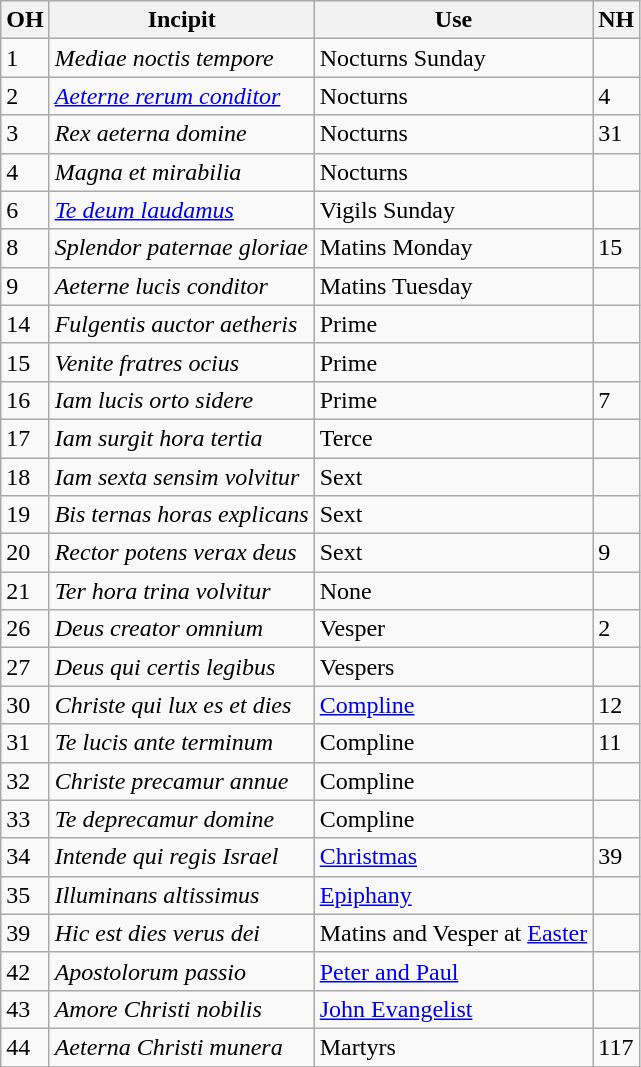<table class="wikitable sortable">
<tr>
<th>OH</th>
<th>Incipit</th>
<th>Use</th>
<th>NH</th>
</tr>
<tr>
<td>1</td>
<td><em>Mediae noctis tempore</em></td>
<td>Nocturns Sunday</td>
<td></td>
</tr>
<tr>
<td>2</td>
<td><em><a href='#'>Aeterne rerum conditor</a></em></td>
<td>Nocturns</td>
<td>4</td>
</tr>
<tr>
<td>3</td>
<td><em>Rex aeterna domine</em></td>
<td>Nocturns</td>
<td>31</td>
</tr>
<tr>
<td>4</td>
<td><em>Magna et mirabilia</em></td>
<td>Nocturns</td>
<td></td>
</tr>
<tr>
<td>6</td>
<td><em><a href='#'>Te deum laudamus</a></em></td>
<td>Vigils Sunday</td>
<td></td>
</tr>
<tr>
<td>8</td>
<td><em>Splendor paternae gloriae</em></td>
<td>Matins Monday</td>
<td>15</td>
</tr>
<tr>
<td>9</td>
<td><em>Aeterne lucis conditor</em></td>
<td>Matins Tuesday</td>
<td></td>
</tr>
<tr>
<td>14</td>
<td><em>Fulgentis auctor aetheris</em></td>
<td>Prime</td>
<td></td>
</tr>
<tr>
<td>15</td>
<td><em>Venite fratres ocius</em></td>
<td>Prime</td>
<td></td>
</tr>
<tr>
<td>16</td>
<td><em>Iam lucis orto sidere </em></td>
<td>Prime</td>
<td>7</td>
</tr>
<tr>
<td>17</td>
<td><em>Iam surgit hora tertia</em></td>
<td>Terce</td>
<td></td>
</tr>
<tr>
<td>18</td>
<td><em>Iam sexta sensim volvitur</em></td>
<td>Sext</td>
<td></td>
</tr>
<tr>
<td>19</td>
<td><em>Bis ternas horas explicans</em></td>
<td>Sext</td>
<td></td>
</tr>
<tr>
<td>20</td>
<td><em>Rector potens verax deus</em></td>
<td>Sext</td>
<td>9</td>
</tr>
<tr>
<td>21</td>
<td><em>Ter hora trina volvitur</em></td>
<td>None</td>
<td></td>
</tr>
<tr>
<td>26</td>
<td><em>Deus creator omnium</em></td>
<td>Vesper</td>
<td>2</td>
</tr>
<tr>
<td>27</td>
<td><em>Deus qui certis legibus</em></td>
<td>Vespers</td>
<td></td>
</tr>
<tr>
<td>30</td>
<td><em>Christe qui lux es et dies</em></td>
<td><a href='#'>Compline</a></td>
<td>12</td>
</tr>
<tr>
<td>31</td>
<td><em>Te lucis ante terminum</em></td>
<td>Compline</td>
<td>11</td>
</tr>
<tr>
<td>32</td>
<td><em>Christe precamur annue</em></td>
<td>Compline</td>
<td></td>
</tr>
<tr>
<td>33</td>
<td><em>Te deprecamur domine</em></td>
<td>Compline</td>
<td></td>
</tr>
<tr>
<td>34</td>
<td><em>Intende qui regis Israel</em></td>
<td><a href='#'>Christmas</a></td>
<td>39</td>
</tr>
<tr>
<td>35</td>
<td><em>Illuminans altissimus</em></td>
<td><a href='#'>Epiphany</a></td>
<td></td>
</tr>
<tr>
<td>39</td>
<td><em>Hic est dies verus dei</em></td>
<td>Matins and Vesper at <a href='#'>Easter</a></td>
<td></td>
</tr>
<tr>
<td>42</td>
<td><em>Apostolorum passio</em></td>
<td><a href='#'>Peter and Paul</a></td>
<td></td>
</tr>
<tr>
<td>43</td>
<td><em>Amore Christi nobilis</em></td>
<td><a href='#'>John Evangelist</a></td>
<td></td>
</tr>
<tr>
<td>44</td>
<td><em>Aeterna Christi munera</em></td>
<td>Martyrs</td>
<td>117</td>
</tr>
<tr>
</tr>
</table>
